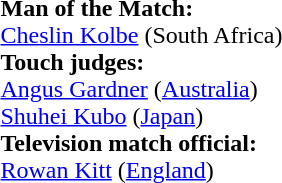<table style="width:50%">
<tr>
<td><br><strong>Man of the Match:</strong>
<br><a href='#'>Cheslin Kolbe</a> (South Africa)<br><strong>Touch judges:</strong>
<br><a href='#'>Angus Gardner</a> (<a href='#'>Australia</a>)
<br><a href='#'>Shuhei Kubo</a> (<a href='#'>Japan</a>)
<br><strong>Television match official:</strong>
<br><a href='#'>Rowan Kitt</a> (<a href='#'>England</a>)</td>
</tr>
</table>
